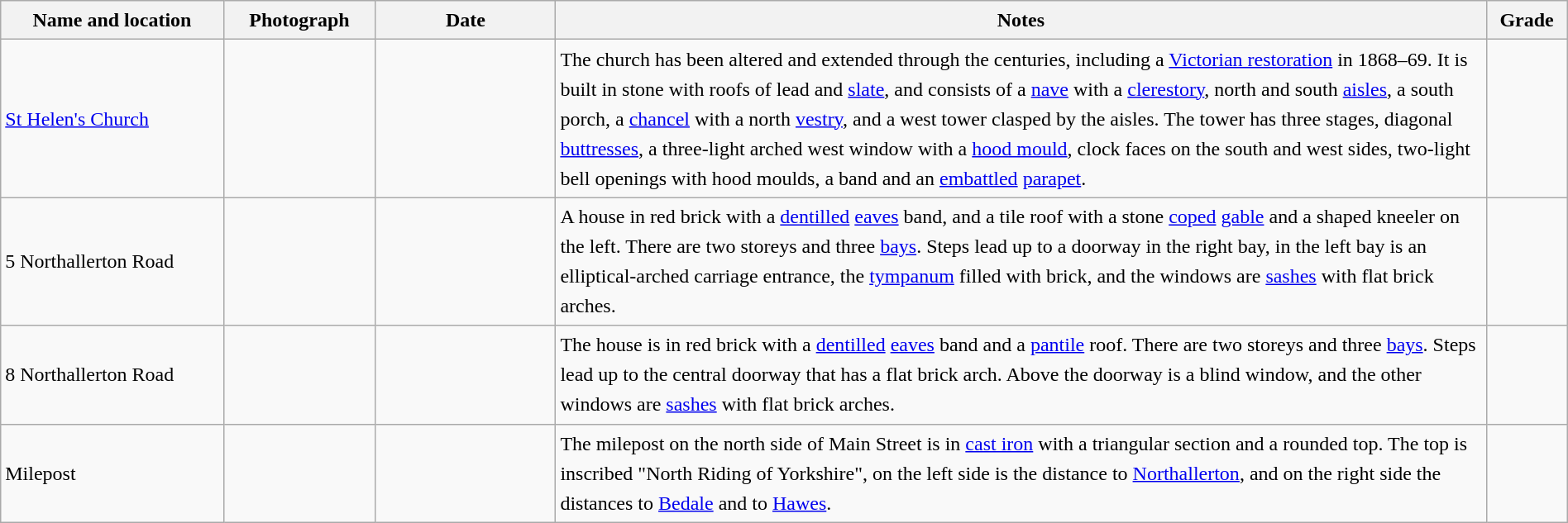<table class="wikitable sortable plainrowheaders" style="width:100%; border:0px; text-align:left; line-height:150%">
<tr>
<th scope="col"  style="width:150px">Name and location</th>
<th scope="col"  style="width:100px" class="unsortable">Photograph</th>
<th scope="col"  style="width:120px">Date</th>
<th scope="col"  style="width:650px" class="unsortable">Notes</th>
<th scope="col"  style="width:50px">Grade</th>
</tr>
<tr>
<td><a href='#'>St Helen's Church</a><br><small></small></td>
<td></td>
<td align="center"></td>
<td>The church has been altered and extended through the centuries, including a <a href='#'>Victorian restoration</a> in 1868–69.  It is built in stone with roofs of lead and <a href='#'>slate</a>, and consists of a <a href='#'>nave</a> with a <a href='#'>clerestory</a>, north and south <a href='#'>aisles</a>, a south porch, a <a href='#'>chancel</a> with a north <a href='#'>vestry</a>, and a west tower clasped by the aisles.  The tower has three stages, diagonal <a href='#'>buttresses</a>, a three-light arched west window with a <a href='#'>hood mould</a>, clock faces on the south and west sides, two-light bell openings with hood moulds, a band and an <a href='#'>embattled</a> <a href='#'>parapet</a>.</td>
<td align="center" ></td>
</tr>
<tr>
<td>5 Northallerton Road<br><small></small></td>
<td></td>
<td align="center"></td>
<td>A house in red brick with a <a href='#'>dentilled</a> <a href='#'>eaves</a> band, and a tile roof with a stone <a href='#'>coped</a> <a href='#'>gable</a> and a shaped kneeler on the left.  There are two storeys and three <a href='#'>bays</a>.  Steps lead up to a doorway in the right bay, in the left bay is an elliptical-arched carriage entrance, the <a href='#'>tympanum</a> filled with brick, and the windows are <a href='#'>sashes</a> with flat brick arches.</td>
<td align="center" ></td>
</tr>
<tr>
<td>8 Northallerton Road<br><small></small></td>
<td></td>
<td align="center"></td>
<td>The house is in red brick with a <a href='#'>dentilled</a> <a href='#'>eaves</a> band and a <a href='#'>pantile</a> roof.  There are two storeys and three <a href='#'>bays</a>.  Steps lead up to the central doorway that has a flat brick arch.  Above the doorway is a blind window, and the other windows are <a href='#'>sashes</a> with flat brick arches.</td>
<td align="center" ></td>
</tr>
<tr>
<td>Milepost<br><small></small></td>
<td></td>
<td align="center"></td>
<td>The milepost on the north side of Main Street is in <a href='#'>cast iron</a> with a triangular section and a rounded top.  The top is inscribed "North Riding of Yorkshire", on the left side is the distance to <a href='#'>Northallerton</a>, and on the right side the distances to <a href='#'>Bedale</a> and to <a href='#'>Hawes</a>.</td>
<td align="center" ></td>
</tr>
<tr>
</tr>
</table>
